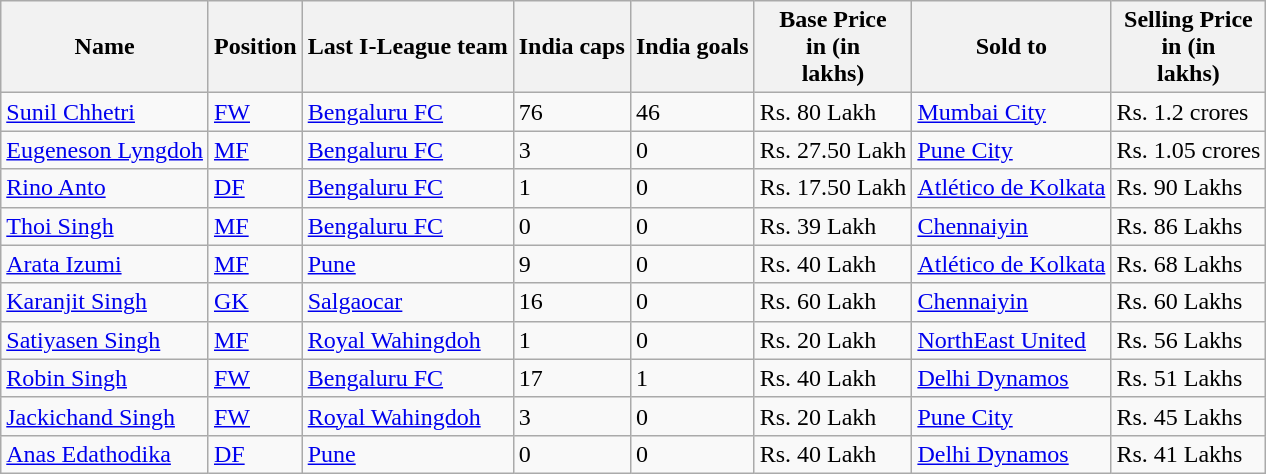<table class="wikitable sortable">
<tr>
<th scope="col">Name</th>
<th scope="col">Position</th>
<th scope="col">Last I-League team</th>
<th scope="col">India caps</th>
<th scope="col">India goals</th>
<th scope="col">Base Price<br> in  (in<br> lakhs)</th>
<th scope="col">Sold to</th>
<th scope="col">Selling Price<br> in (in<br>lakhs)</th>
</tr>
<tr>
<td> <a href='#'>Sunil Chhetri</a></td>
<td><a href='#'>FW</a></td>
<td><a href='#'>Bengaluru FC</a></td>
<td>76</td>
<td>46</td>
<td>Rs. 80 Lakh</td>
<td><a href='#'>Mumbai City</a></td>
<td>Rs. 1.2 crores</td>
</tr>
<tr>
<td> <a href='#'>Eugeneson Lyngdoh</a></td>
<td><a href='#'>MF</a></td>
<td><a href='#'>Bengaluru FC</a></td>
<td>3</td>
<td>0</td>
<td>Rs. 27.50 Lakh</td>
<td><a href='#'>Pune City</a></td>
<td>Rs. 1.05 crores</td>
</tr>
<tr>
<td> <a href='#'>Rino Anto</a></td>
<td><a href='#'>DF</a></td>
<td><a href='#'>Bengaluru FC</a></td>
<td>1</td>
<td>0</td>
<td>Rs. 17.50 Lakh</td>
<td><a href='#'>Atlético de Kolkata</a></td>
<td>Rs. 90 Lakhs</td>
</tr>
<tr>
<td> <a href='#'>Thoi Singh</a></td>
<td><a href='#'>MF</a></td>
<td><a href='#'>Bengaluru FC</a></td>
<td>0</td>
<td>0</td>
<td>Rs. 39 Lakh</td>
<td><a href='#'>Chennaiyin</a></td>
<td>Rs. 86 Lakhs</td>
</tr>
<tr>
<td> <a href='#'>Arata Izumi</a></td>
<td><a href='#'>MF</a></td>
<td><a href='#'>Pune</a></td>
<td>9</td>
<td>0</td>
<td>Rs. 40 Lakh</td>
<td><a href='#'>Atlético de Kolkata</a></td>
<td>Rs. 68 Lakhs</td>
</tr>
<tr>
<td> <a href='#'>Karanjit Singh</a></td>
<td><a href='#'>GK</a></td>
<td><a href='#'>Salgaocar</a></td>
<td>16</td>
<td>0</td>
<td>Rs. 60 Lakh</td>
<td><a href='#'>Chennaiyin</a></td>
<td>Rs. 60 Lakhs</td>
</tr>
<tr>
<td> <a href='#'>Satiyasen Singh</a></td>
<td><a href='#'>MF</a></td>
<td><a href='#'>Royal Wahingdoh</a></td>
<td>1</td>
<td>0</td>
<td>Rs. 20 Lakh</td>
<td><a href='#'>NorthEast United</a></td>
<td>Rs. 56 Lakhs</td>
</tr>
<tr>
<td> <a href='#'>Robin Singh</a></td>
<td><a href='#'>FW</a></td>
<td><a href='#'>Bengaluru FC</a></td>
<td>17</td>
<td>1</td>
<td>Rs. 40 Lakh</td>
<td><a href='#'>Delhi Dynamos</a></td>
<td>Rs. 51 Lakhs</td>
</tr>
<tr>
<td> <a href='#'>Jackichand Singh</a></td>
<td><a href='#'>FW</a></td>
<td><a href='#'>Royal Wahingdoh</a></td>
<td>3</td>
<td>0</td>
<td>Rs. 20 Lakh</td>
<td><a href='#'>Pune City</a></td>
<td>Rs. 45 Lakhs</td>
</tr>
<tr>
<td> <a href='#'>Anas Edathodika</a></td>
<td><a href='#'>DF</a></td>
<td><a href='#'>Pune</a></td>
<td>0</td>
<td>0</td>
<td>Rs. 40 Lakh</td>
<td><a href='#'>Delhi Dynamos</a></td>
<td>Rs. 41 Lakhs</td>
</tr>
</table>
